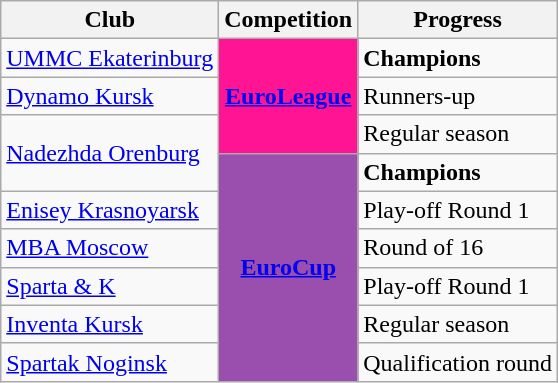<table class="wikitable sortable">
<tr>
<th>Club</th>
<th>Competition</th>
<th>Progress</th>
</tr>
<tr>
<td><a href='#'>UMMC Ekaterinburg</a></td>
<td rowspan=3 style="background-color:#FF1493;color:#D0D3D4;text-align:center"><strong><a href='#'><span>EuroLeague</span></a></strong></td>
<td><strong>Champions</strong></td>
</tr>
<tr>
<td><a href='#'>Dynamo Kursk</a></td>
<td>Runners-up</td>
</tr>
<tr>
<td rowspan=2><a href='#'>Nadezhda Orenburg</a></td>
<td>Regular season</td>
</tr>
<tr>
<td rowspan=6 style="background-color:#9A4EAE;color:#D0D3D4;text-align:center"><strong><a href='#'><span>EuroCup</span></a></strong></td>
<td><strong>Champions</strong></td>
</tr>
<tr>
<td><a href='#'>Enisey Krasnoyarsk</a></td>
<td>Play-off Round 1</td>
</tr>
<tr>
<td><a href='#'>MBA Moscow</a></td>
<td>Round of 16</td>
</tr>
<tr>
<td><a href='#'>Sparta & K</a></td>
<td>Play-off Round 1</td>
</tr>
<tr>
<td><a href='#'>Inventa Kursk</a></td>
<td>Regular season</td>
</tr>
<tr>
<td><a href='#'>Spartak Noginsk</a></td>
<td>Qualification round</td>
</tr>
</table>
